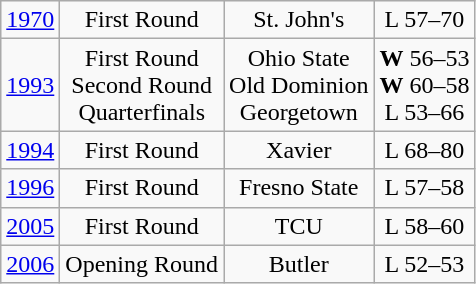<table class="wikitable">
<tr align="center">
<td><a href='#'>1970</a></td>
<td>First Round</td>
<td>St. John's</td>
<td>L 57–70</td>
</tr>
<tr align="center">
<td><a href='#'>1993</a></td>
<td>First Round<br>Second Round<br>Quarterfinals</td>
<td>Ohio State<br>Old Dominion<br>Georgetown</td>
<td><strong>W</strong> 56–53<br><strong>W</strong> 60–58<br>L 53–66</td>
</tr>
<tr align="center">
<td><a href='#'>1994</a></td>
<td>First Round</td>
<td>Xavier</td>
<td>L 68–80</td>
</tr>
<tr align="center">
<td><a href='#'>1996</a></td>
<td>First Round</td>
<td>Fresno State</td>
<td>L 57–58</td>
</tr>
<tr align="center">
<td><a href='#'>2005</a></td>
<td>First Round</td>
<td>TCU</td>
<td>L 58–60</td>
</tr>
<tr align="center">
<td><a href='#'>2006</a></td>
<td>Opening Round</td>
<td>Butler</td>
<td>L 52–53</td>
</tr>
</table>
